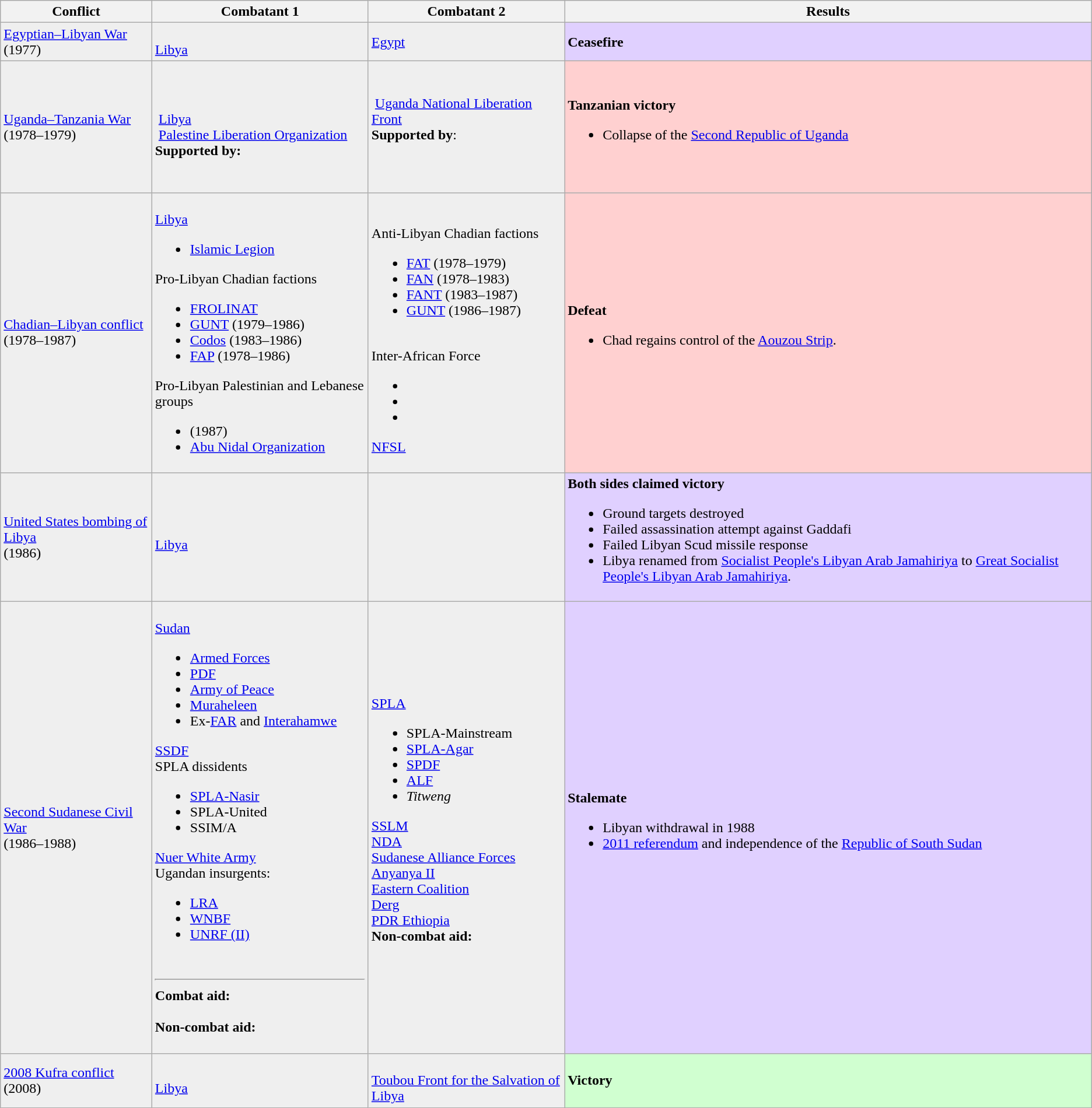<table class="wikitable">
<tr>
<th rowspan="1">Conflict</th>
<th rowspan="1">Combatant 1</th>
<th rowspan="1">Combatant 2</th>
<th rowspan="1">Results</th>
</tr>
<tr>
<td style="background:#efefef"><a href='#'>Egyptian–Libyan War</a><br>(1977)</td>
<td style="background:#efefef"><br> <a href='#'>Libya</a></td>
<td style="background:#efefef"> <a href='#'>Egypt</a></td>
<td style="background:#E0D0FF"><strong>Ceasefire</strong></td>
</tr>
<tr>
<td style="background:#efefef"><a href='#'>Uganda–Tanzania War</a><br>(1978–1979)</td>
<td style="background:#efefef"><br><br> <a href='#'>Libya</a><br> <a href='#'>Palestine Liberation Organization</a><br><strong>Supported by:</strong><br><br>
</td>
<td style="background:#efefef"><br><br> <a href='#'>Uganda National Liberation Front</a><br><strong>Supported by</strong>:<br><br><br><br></td>
<td style="background:#FFD0D0"><strong>Tanzanian victory</strong><br><ul><li>Collapse of the <a href='#'>Second Republic of Uganda</a></li></ul></td>
</tr>
<tr>
<td style="background:#efefef"><a href='#'>Chadian–Libyan conflict</a><br>(1978–1987)</td>
<td style="background:#efefef"><br> <a href='#'>Libya</a><ul><li><a href='#'>Islamic Legion</a></li></ul> Pro-Libyan Chadian factions<ul><li> <a href='#'>FROLINAT</a></li><li><a href='#'>GUNT</a> (1979–1986)</li><li><a href='#'>Codos</a> (1983–1986)</li><li><a href='#'>FAP</a> (1978–1986)</li></ul>Pro-Libyan Palestinian and Lebanese groups<ul><li> (1987)</li><li><a href='#'>Abu Nidal Organization</a></li></ul></td>
<td style="background:#efefef"><br> Anti-Libyan Chadian factions<ul><li><a href='#'>FAT</a> (1978–1979)</li><li><a href='#'>FAN</a> (1978–1983)</li><li><a href='#'>FANT</a> (1983–1987)</li><li><a href='#'>GUNT</a> (1986–1987)</li></ul><br>Inter-African Force<ul><li></li><li></li><li></li></ul> <a href='#'>NFSL</a>
</td>
<td style="background:#FFD0D0"><strong>Defeat</strong><br><ul><li>Chad regains control of the <a href='#'>Aouzou Strip</a>.</li></ul></td>
</tr>
<tr>
<td style="background:#efefef"><a href='#'>United States bombing of Libya</a><br>(1986)</td>
<td style="background:#efefef"><br> <a href='#'>Libya</a></td>
<td style="background:#efefef"><br></td>
<td style="background:#E0D0FF"><strong>Both sides claimed victory</strong><br><ul><li>Ground targets destroyed</li><li>Failed assassination attempt against Gaddafi </li><li>Failed Libyan Scud missile response</li><li>Libya renamed from <a href='#'>Socialist People's Libyan Arab Jamahiriya</a> to <a href='#'>Great Socialist People's Libyan Arab Jamahiriya</a>.</li></ul></td>
</tr>
<tr>
<td style="background:#efefef"><a href='#'>Second Sudanese Civil War</a><br>(1986–1988)</td>
<td style="background:#efefef"><br> <a href='#'>Sudan</a><ul><li><a href='#'>Armed Forces</a></li><li><a href='#'>PDF</a></li><li><a href='#'>Army of Peace</a></li><li><a href='#'>Muraheleen</a></li><li> Ex-<a href='#'>FAR</a> and <a href='#'>Interahamwe</a></li></ul> <a href='#'>SSDF</a><br> SPLA dissidents<ul><li><a href='#'>SPLA-Nasir</a></li><li>SPLA-United</li><li>SSIM/A</li></ul> <a href='#'>Nuer White Army</a><br> Ugandan insurgents:<ul><li><a href='#'>LRA</a></li><li><a href='#'>WNBF</a></li><li><a href='#'>UNRF (II)</a></li></ul><br>
<hr><strong>Combat aid:</strong><br> <br>
<strong>Non-combat aid:</strong><br><br></td>
<td style="background:#efefef"><br> <a href='#'>SPLA</a><ul><li>SPLA-Mainstream</li><li><a href='#'>SPLA-Agar</a></li><li><a href='#'>SPDF</a></li><li><a href='#'>ALF</a></li><li><em>Titweng</em></li></ul> <a href='#'>SSLM</a><br><a href='#'>NDA</a><br><a href='#'>Sudanese Alliance Forces</a><br> <a href='#'>Anyanya II</a><br> <a href='#'>Eastern Coalition</a><br> <a href='#'>Derg</a> <br> <a href='#'>PDR Ethiopia</a> <br><strong>Non-combat aid:</strong><br> <br><br> </td>
<td style="background:#E0D0FF"><strong>Stalemate</strong><br><ul><li>Libyan withdrawal in 1988</li><li><a href='#'>2011 referendum</a> and independence of the <a href='#'>Republic of South Sudan</a></li></ul></td>
</tr>
<tr>
<td style="background:#efefef"><a href='#'>2008 Kufra conflict</a><br>(2008)</td>
<td style="background:#efefef"><br> <a href='#'>Libya</a></td>
<td style="background:#efefef"><br> <a href='#'>Toubou Front for the Salvation of Libya</a></td>
<td style="background:#D0FFD0"><strong>Victory</strong></td>
</tr>
</table>
